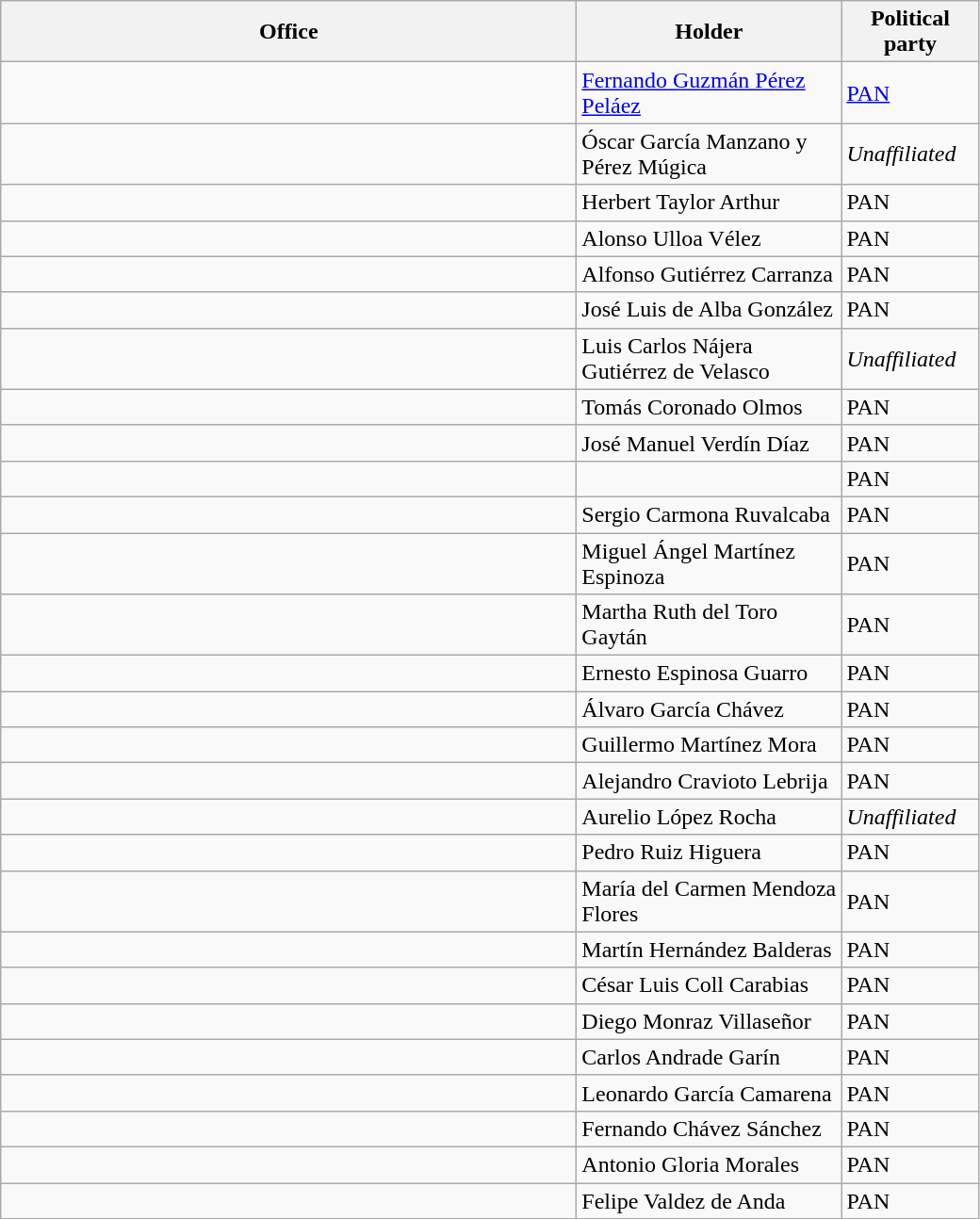<table class="wikitable">
<tr>
<th width=400px>Office</th>
<th width=180px>Holder</th>
<th width=90px>Political party</th>
</tr>
<tr>
<td></td>
<td><a href='#'>Fernando Guzmán Pérez Peláez</a></td>
<td><a href='#'>PAN</a> </td>
</tr>
<tr>
<td></td>
<td>Óscar García Manzano y Pérez Múgica</td>
<td><em>Unaffiliated</em></td>
</tr>
<tr>
<td></td>
<td>Herbert Taylor Arthur</td>
<td>PAN </td>
</tr>
<tr>
<td></td>
<td>Alonso Ulloa Vélez</td>
<td>PAN </td>
</tr>
<tr>
<td></td>
<td>Alfonso Gutiérrez Carranza</td>
<td>PAN </td>
</tr>
<tr>
<td></td>
<td>José Luis de Alba González</td>
<td>PAN </td>
</tr>
<tr>
<td></td>
<td>Luis Carlos Nájera Gutiérrez de Velasco</td>
<td><em>Unaffiliated</em></td>
</tr>
<tr>
<td></td>
<td>Tomás Coronado Olmos</td>
<td>PAN </td>
</tr>
<tr>
<td></td>
<td>José Manuel Verdín Díaz</td>
<td>PAN </td>
</tr>
<tr>
<td></td>
<td></td>
<td>PAN </td>
</tr>
<tr>
<td></td>
<td>Sergio Carmona Ruvalcaba</td>
<td>PAN </td>
</tr>
<tr>
<td></td>
<td>Miguel Ángel Martínez Espinoza</td>
<td>PAN </td>
</tr>
<tr>
<td></td>
<td>Martha Ruth del Toro Gaytán</td>
<td>PAN </td>
</tr>
<tr>
<td></td>
<td>Ernesto Espinosa Guarro</td>
<td>PAN </td>
</tr>
<tr>
<td></td>
<td>Álvaro  García Chávez</td>
<td>PAN </td>
</tr>
<tr>
<td></td>
<td>Guillermo Martínez Mora</td>
<td>PAN </td>
</tr>
<tr>
<td></td>
<td>Alejandro Cravioto Lebrija</td>
<td>PAN </td>
</tr>
<tr>
<td></td>
<td>Aurelio López Rocha</td>
<td><em>Unaffiliated</em></td>
</tr>
<tr>
<td></td>
<td>Pedro Ruiz Higuera</td>
<td>PAN </td>
</tr>
<tr>
<td></td>
<td>María del Carmen Mendoza Flores</td>
<td>PAN </td>
</tr>
<tr>
<td></td>
<td>Martín Hernández Balderas</td>
<td>PAN </td>
</tr>
<tr>
<td></td>
<td>César Luis Coll Carabias</td>
<td>PAN </td>
</tr>
<tr>
<td></td>
<td>Diego Monraz Villaseñor</td>
<td>PAN </td>
</tr>
<tr>
<td></td>
<td>Carlos Andrade Garín</td>
<td>PAN </td>
</tr>
<tr>
<td></td>
<td>Leonardo García Camarena</td>
<td>PAN </td>
</tr>
<tr>
<td></td>
<td>Fernando Chávez Sánchez</td>
<td>PAN </td>
</tr>
<tr>
<td></td>
<td>Antonio Gloria Morales</td>
<td>PAN </td>
</tr>
<tr>
<td></td>
<td>Felipe Valdez de Anda</td>
<td>PAN </td>
</tr>
</table>
